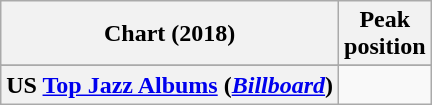<table class="wikitable sortable plainrowheaders"">
<tr>
<th>Chart (2018)</th>
<th>Peak<br>position</th>
</tr>
<tr>
</tr>
<tr>
</tr>
<tr>
</tr>
<tr>
</tr>
<tr>
</tr>
<tr>
<th scope="row">US <a href='#'>Top Jazz Albums</a> (<em><a href='#'>Billboard</a></em>)</th>
<td></td>
</tr>
</table>
